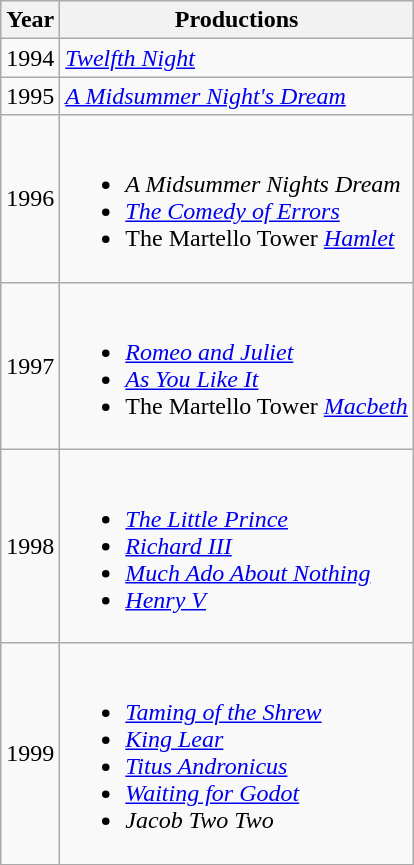<table class="wikitable sortable">
<tr>
<th>Year</th>
<th>Productions</th>
</tr>
<tr>
<td>1994</td>
<td><em><a href='#'>Twelfth Night</a></em></td>
</tr>
<tr>
<td>1995</td>
<td><em><a href='#'>A Midsummer Night's Dream</a></em></td>
</tr>
<tr>
<td>1996</td>
<td><br><ul><li><em>A Midsummer Nights Dream</em></li><li><em><a href='#'>The Comedy of Errors</a></em></li><li>The Martello Tower <em><a href='#'>Hamlet</a></em></li></ul></td>
</tr>
<tr>
<td>1997</td>
<td><br><ul><li><em><a href='#'>Romeo and Juliet</a></em></li><li><em><a href='#'>As You Like It</a></em></li><li>The Martello Tower <em><a href='#'>Macbeth</a></em></li></ul></td>
</tr>
<tr>
<td>1998</td>
<td><br><ul><li><em><a href='#'>The Little Prince</a></em></li><li><em><a href='#'>Richard III</a></em></li><li><em><a href='#'>Much Ado About Nothing</a></em></li><li><em><a href='#'>Henry V</a></em></li></ul></td>
</tr>
<tr>
<td>1999</td>
<td><br><ul><li><em><a href='#'>Taming of the Shrew</a></em></li><li><em><a href='#'>King Lear</a></em></li><li><em><a href='#'>Titus Andronicus</a></em></li><li><em><a href='#'>Waiting for Godot</a></em></li><li><em>Jacob Two Two</em></li></ul></td>
</tr>
</table>
